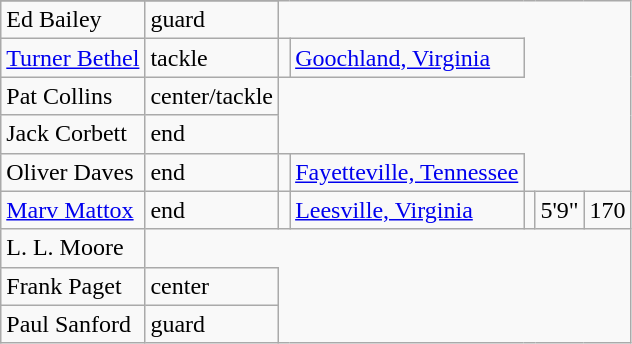<table class="wikitable">
<tr>
</tr>
<tr>
<td>Ed Bailey</td>
<td>guard</td>
</tr>
<tr>
<td><a href='#'>Turner Bethel</a></td>
<td>tackle</td>
<td></td>
<td><a href='#'>Goochland, Virginia</a></td>
</tr>
<tr>
<td>Pat Collins</td>
<td>center/tackle</td>
</tr>
<tr>
<td>Jack Corbett</td>
<td>end</td>
</tr>
<tr>
<td>Oliver Daves</td>
<td>end</td>
<td></td>
<td><a href='#'>Fayetteville, Tennessee</a></td>
</tr>
<tr>
<td><a href='#'>Marv Mattox</a></td>
<td>end</td>
<td></td>
<td><a href='#'>Leesville, Virginia</a></td>
<td></td>
<td>5'9"</td>
<td>170</td>
</tr>
<tr>
<td>L. L. Moore</td>
</tr>
<tr>
<td>Frank Paget</td>
<td>center</td>
</tr>
<tr>
<td>Paul Sanford</td>
<td>guard</td>
</tr>
</table>
